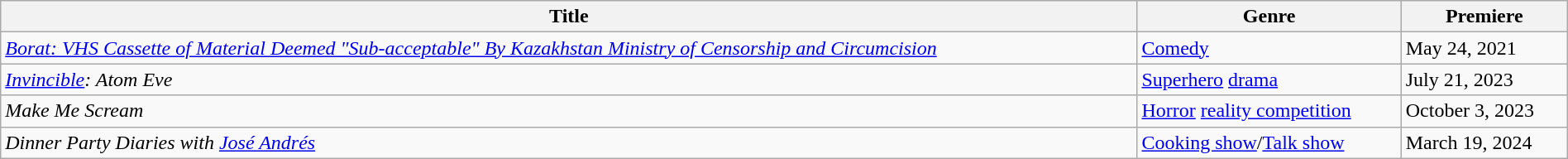<table class="wikitable sortable" style="width:100%;">
<tr>
<th>Title</th>
<th>Genre</th>
<th>Premiere</th>
</tr>
<tr>
<td><em><a href='#'>Borat: VHS Cassette of Material Deemed "Sub-acceptable" By Kazakhstan Ministry of Censorship and Circumcision</a></em></td>
<td><a href='#'>Comedy</a></td>
<td>May 24, 2021</td>
</tr>
<tr>
<td><em><a href='#'>Invincible</a>: Atom Eve</em></td>
<td><a href='#'>Superhero</a> <a href='#'>drama</a></td>
<td>July 21, 2023</td>
</tr>
<tr>
<td><em>Make Me Scream</em></td>
<td><a href='#'>Horror</a> <a href='#'>reality competition</a></td>
<td>October 3, 2023</td>
</tr>
<tr>
<td><em>Dinner Party Diaries with <a href='#'>José Andrés</a></em></td>
<td><a href='#'>Cooking show</a>/<a href='#'>Talk show</a></td>
<td>March 19, 2024</td>
</tr>
</table>
